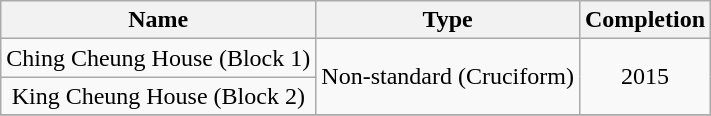<table class="wikitable" style="text-align: center">
<tr>
<th>Name</th>
<th>Type</th>
<th>Completion</th>
</tr>
<tr>
<td>Ching Cheung House (Block 1)</td>
<td rowspan="2">Non-standard (Cruciform)</td>
<td rowspan="2">2015</td>
</tr>
<tr>
<td>King Cheung House (Block 2)</td>
</tr>
<tr>
</tr>
</table>
